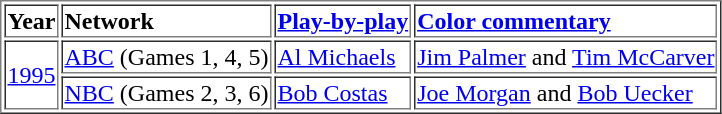<table border="1" cellpadding="1">
<tr>
<td><strong>Year</strong></td>
<td><strong>Network</strong></td>
<td><strong><a href='#'>Play-by-play</a></strong></td>
<td><strong><a href='#'>Color commentary</a></strong></td>
</tr>
<tr>
<td rowspan="2"><a href='#'>1995</a></td>
<td><a href='#'>ABC</a> (Games 1, 4, 5)</td>
<td><a href='#'>Al Michaels</a></td>
<td><a href='#'>Jim Palmer</a> and <a href='#'>Tim McCarver</a></td>
</tr>
<tr>
<td><a href='#'>NBC</a> (Games 2, 3, 6)</td>
<td><a href='#'>Bob Costas</a></td>
<td><a href='#'>Joe Morgan</a> and <a href='#'>Bob Uecker</a></td>
</tr>
</table>
